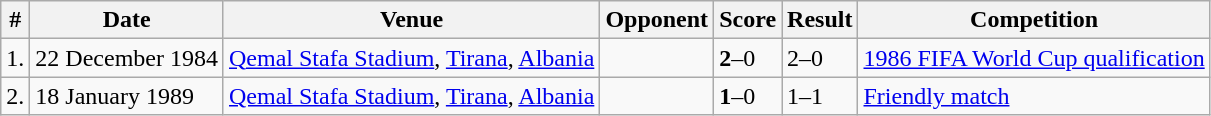<table class="wikitable">
<tr>
<th>#</th>
<th>Date</th>
<th>Venue</th>
<th>Opponent</th>
<th>Score</th>
<th>Result</th>
<th>Competition</th>
</tr>
<tr>
<td>1.</td>
<td>22 December 1984</td>
<td><a href='#'>Qemal Stafa Stadium</a>, <a href='#'>Tirana</a>, <a href='#'>Albania</a></td>
<td></td>
<td><strong>2</strong>–0</td>
<td>2–0</td>
<td><a href='#'>1986 FIFA World Cup qualification</a></td>
</tr>
<tr>
<td>2.</td>
<td>18 January 1989</td>
<td><a href='#'>Qemal Stafa Stadium</a>, <a href='#'>Tirana</a>, <a href='#'>Albania</a></td>
<td></td>
<td><strong>1</strong>–0</td>
<td>1–1</td>
<td><a href='#'>Friendly match</a></td>
</tr>
</table>
